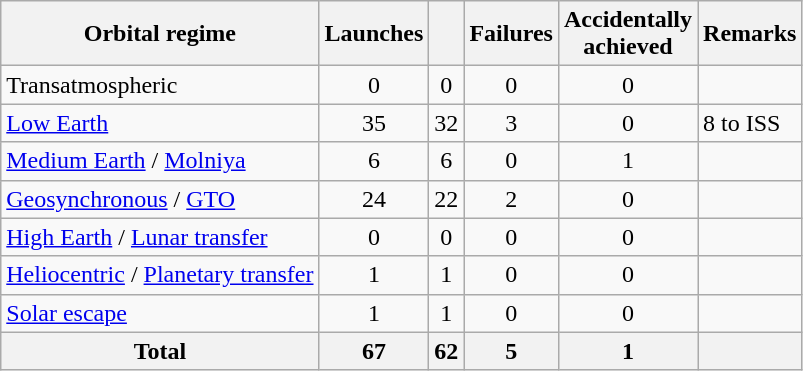<table class="wikitable sortable" style=text-align:center>
<tr>
<th>Orbital regime</th>
<th>Launches</th>
<th></th>
<th>Failures</th>
<th>Accidentally<br>achieved</th>
<th>Remarks</th>
</tr>
<tr>
<td align=left>Transatmospheric</td>
<td>0</td>
<td>0</td>
<td>0</td>
<td>0</td>
<td></td>
</tr>
<tr>
<td align=left><a href='#'>Low Earth</a></td>
<td>35</td>
<td>32</td>
<td>3</td>
<td>0</td>
<td align=left>8 to ISS</td>
</tr>
<tr>
<td align=left><a href='#'>Medium Earth</a> / <a href='#'>Molniya</a></td>
<td>6</td>
<td>6</td>
<td>0</td>
<td>1</td>
<td></td>
</tr>
<tr>
<td align=left><a href='#'>Geosynchronous</a> / <a href='#'>GTO</a></td>
<td>24</td>
<td>22</td>
<td>2</td>
<td>0</td>
<td></td>
</tr>
<tr>
<td align=left><a href='#'>High Earth</a> / <a href='#'>Lunar transfer</a></td>
<td>0</td>
<td>0</td>
<td>0</td>
<td>0</td>
<td></td>
</tr>
<tr>
<td align=left><a href='#'>Heliocentric</a> / <a href='#'>Planetary transfer</a></td>
<td>1</td>
<td>1</td>
<td>0</td>
<td>0</td>
<td></td>
</tr>
<tr>
<td align=left><a href='#'>Solar escape</a></td>
<td>1</td>
<td>1</td>
<td>0</td>
<td>0</td>
<td></td>
</tr>
<tr class="sortbottom">
<th>Total</th>
<th>67</th>
<th>62</th>
<th>5</th>
<th>1</th>
<th></th>
</tr>
</table>
